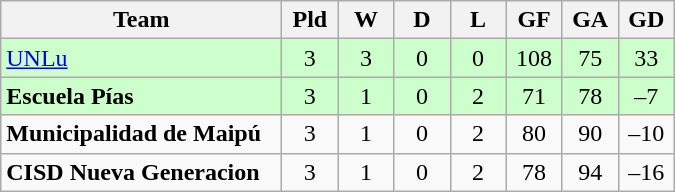<table class="wikitable" style="text-align: center;">
<tr>
<th width="180">Team</th>
<th width="30">Pld</th>
<th width="30">W</th>
<th width="30">D</th>
<th width="30">L</th>
<th width="30">GF</th>
<th width="30">GA</th>
<th width="30">GD</th>
</tr>
<tr bgcolor=#CCFFCC>
<td align="left"><a href='#'>UNLu</a></td>
<td>3</td>
<td>3</td>
<td>0</td>
<td>0</td>
<td>108</td>
<td>75</td>
<td>33</td>
</tr>
<tr bgcolor=#CCFFCC>
<td align="left"><strong>Escuela Pías</strong></td>
<td>3</td>
<td>1</td>
<td>0</td>
<td>2</td>
<td>71</td>
<td>78</td>
<td>–7</td>
</tr>
<tr>
<td align="left"><strong>Municipalidad de Maipú</strong></td>
<td>3</td>
<td>1</td>
<td>0</td>
<td>2</td>
<td>80</td>
<td>90</td>
<td>–10</td>
</tr>
<tr>
<td align="left"><strong>CISD Nueva Generacion</strong></td>
<td>3</td>
<td>1</td>
<td>0</td>
<td>2</td>
<td>78</td>
<td>94</td>
<td>–16</td>
</tr>
</table>
